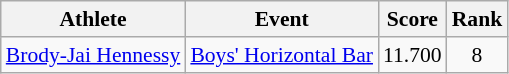<table class="wikitable" style="font-size:90%;">
<tr>
<th>Athlete</th>
<th>Event</th>
<th>Score</th>
<th>Rank</th>
</tr>
<tr>
<td><a href='#'>Brody-Jai Hennessy</a></td>
<td><a href='#'>Boys' Horizontal Bar</a></td>
<td align=center>11.700</td>
<td align=center>8</td>
</tr>
</table>
